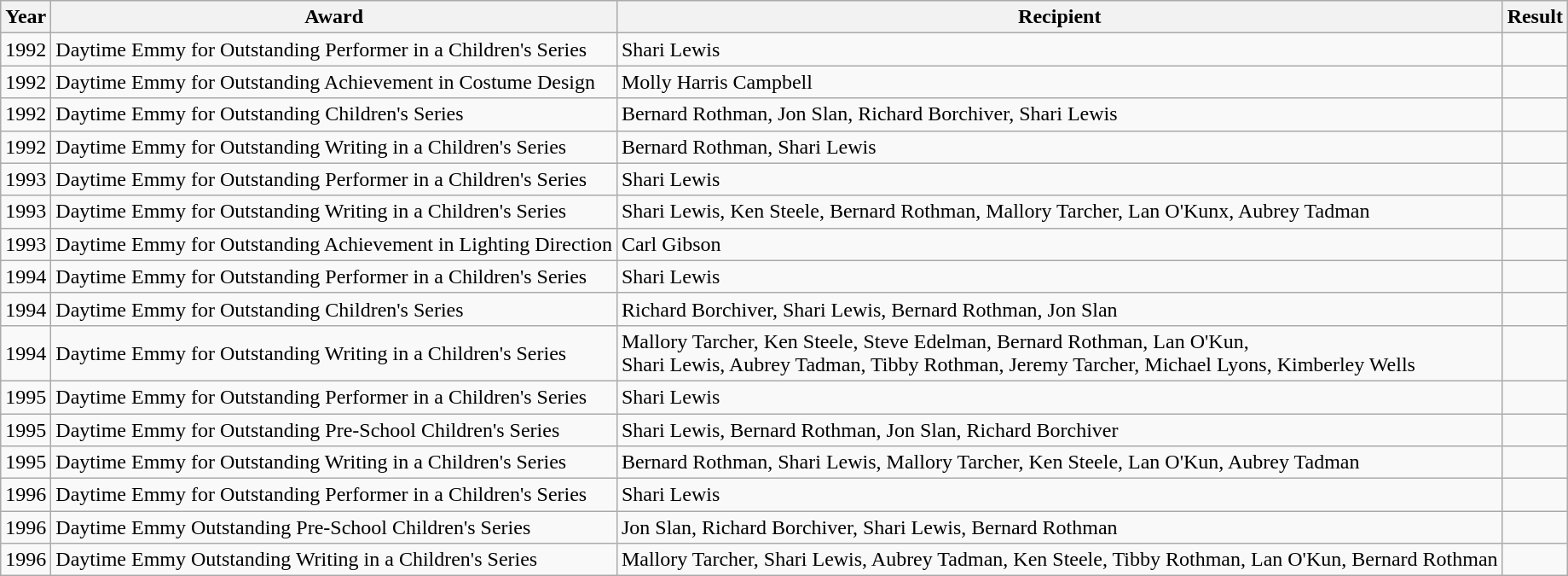<table class="wikitable sortable">
<tr>
<th>Year</th>
<th>Award</th>
<th>Recipient</th>
<th>Result</th>
</tr>
<tr>
<td>1992</td>
<td>Daytime Emmy for Outstanding Performer in a Children's Series</td>
<td>Shari Lewis</td>
<td></td>
</tr>
<tr>
<td>1992</td>
<td>Daytime Emmy for Outstanding Achievement in Costume Design</td>
<td>Molly Harris Campbell</td>
<td></td>
</tr>
<tr>
<td>1992</td>
<td>Daytime Emmy for Outstanding Children's Series</td>
<td>Bernard Rothman, Jon Slan, Richard Borchiver, Shari Lewis</td>
<td></td>
</tr>
<tr>
<td>1992</td>
<td>Daytime Emmy for Outstanding Writing in a Children's Series</td>
<td>Bernard Rothman, Shari Lewis</td>
<td></td>
</tr>
<tr>
<td>1993</td>
<td>Daytime Emmy for Outstanding Performer in a Children's Series</td>
<td>Shari Lewis</td>
<td></td>
</tr>
<tr>
<td>1993</td>
<td>Daytime Emmy for Outstanding Writing in a Children's Series</td>
<td>Shari Lewis, Ken Steele, Bernard Rothman, Mallory Tarcher, Lan O'Kunx, Aubrey Tadman</td>
<td></td>
</tr>
<tr>
<td>1993</td>
<td>Daytime Emmy for Outstanding Achievement in Lighting Direction</td>
<td>Carl Gibson</td>
<td></td>
</tr>
<tr>
<td>1994</td>
<td>Daytime Emmy for Outstanding Performer in a Children's Series</td>
<td>Shari Lewis</td>
<td></td>
</tr>
<tr>
<td>1994</td>
<td>Daytime Emmy for Outstanding Children's Series</td>
<td>Richard Borchiver, Shari Lewis, Bernard Rothman, Jon Slan</td>
<td></td>
</tr>
<tr>
<td>1994</td>
<td>Daytime Emmy for Outstanding Writing in a Children's Series</td>
<td>Mallory Tarcher, Ken Steele, Steve Edelman, Bernard Rothman, Lan O'Kun,<br> Shari Lewis, Aubrey Tadman, Tibby Rothman, Jeremy Tarcher, Michael Lyons, Kimberley Wells</td>
<td></td>
</tr>
<tr>
<td>1995</td>
<td>Daytime Emmy for Outstanding Performer in a Children's Series</td>
<td>Shari Lewis</td>
<td></td>
</tr>
<tr>
<td>1995</td>
<td>Daytime Emmy for Outstanding Pre-School Children's Series</td>
<td>Shari Lewis, Bernard Rothman, Jon Slan, Richard Borchiver</td>
<td></td>
</tr>
<tr>
<td>1995</td>
<td>Daytime Emmy for Outstanding Writing in a Children's Series</td>
<td>Bernard Rothman, Shari Lewis, Mallory Tarcher, Ken Steele, Lan O'Kun, Aubrey Tadman</td>
<td></td>
</tr>
<tr>
<td>1996</td>
<td>Daytime Emmy for Outstanding Performer in a Children's Series</td>
<td>Shari Lewis</td>
<td></td>
</tr>
<tr>
<td>1996</td>
<td>Daytime Emmy Outstanding Pre-School Children's Series</td>
<td>Jon Slan, Richard Borchiver, Shari Lewis, Bernard Rothman</td>
<td></td>
</tr>
<tr>
<td>1996</td>
<td>Daytime Emmy Outstanding Writing in a Children's Series</td>
<td>Mallory Tarcher, Shari Lewis, Aubrey Tadman, Ken Steele, Tibby Rothman, Lan O'Kun, Bernard Rothman</td>
<td></td>
</tr>
</table>
